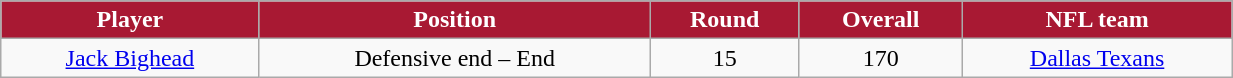<table class="wikitable" width="65%">
<tr align="center"  style="background:#A81933;color:#FFFFFF;">
<td><strong>Player</strong></td>
<td><strong>Position</strong></td>
<td><strong>Round</strong></td>
<td><strong>Overall</strong></td>
<td><strong>NFL team</strong></td>
</tr>
<tr align="center" bgcolor="">
<td><a href='#'>Jack Bighead</a></td>
<td>Defensive end – End</td>
<td>15</td>
<td>170</td>
<td><a href='#'>Dallas Texans</a></td>
</tr>
</table>
